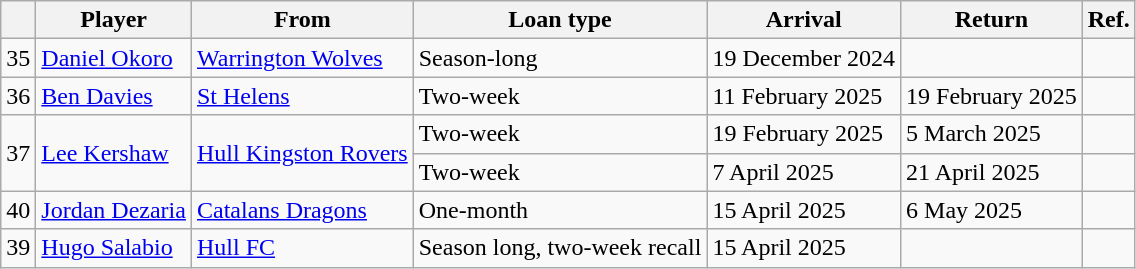<table class="wikitable defaultleft col1center">
<tr>
<th></th>
<th>Player</th>
<th>From</th>
<th>Loan type</th>
<th>Arrival</th>
<th>Return</th>
<th>Ref.</th>
</tr>
<tr>
<td>35</td>
<td> <a href='#'>Daniel Okoro</a></td>
<td> <a href='#'>Warrington Wolves</a></td>
<td>Season-long</td>
<td>19 December 2024</td>
<td></td>
<td></td>
</tr>
<tr>
<td>36</td>
<td> <a href='#'>Ben Davies</a></td>
<td> <a href='#'>St Helens</a></td>
<td>Two-week</td>
<td>11 February 2025</td>
<td>19 February 2025</td>
<td></td>
</tr>
<tr>
<td rowspan="2">37</td>
<td rowspan="2"> <a href='#'>Lee Kershaw</a></td>
<td rowspan="2"> <a href='#'>Hull Kingston Rovers</a></td>
<td>Two-week</td>
<td>19 February 2025</td>
<td>5 March 2025</td>
<td></td>
</tr>
<tr>
<td style="text-align:left;">Two-week</td>
<td>7 April 2025</td>
<td>21 April 2025</td>
<td></td>
</tr>
<tr>
<td>40</td>
<td> <a href='#'>Jordan Dezaria</a></td>
<td> <a href='#'>Catalans Dragons</a></td>
<td>One-month</td>
<td>15 April 2025</td>
<td>6 May 2025</td>
<td></td>
</tr>
<tr>
<td>39</td>
<td> <a href='#'>Hugo Salabio</a></td>
<td> <a href='#'>Hull FC</a></td>
<td>Season long, two-week recall</td>
<td>15 April 2025</td>
<td></td>
<td></td>
</tr>
</table>
